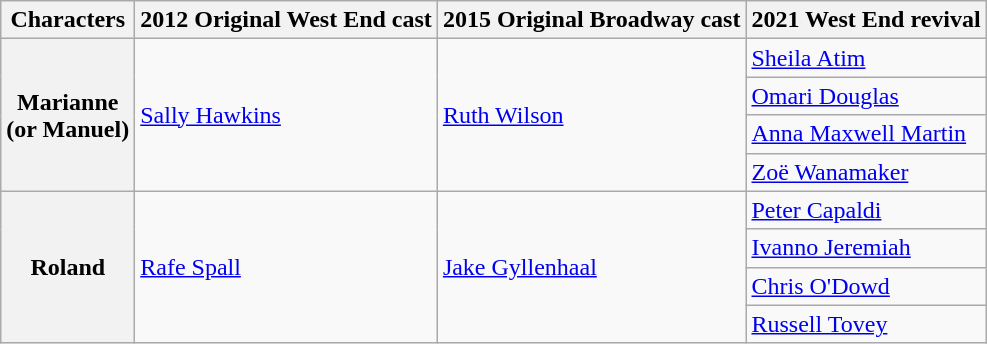<table class="wikitable" style="width:1000;">
<tr>
<th>Characters</th>
<th>2012 Original West End cast</th>
<th>2015 Original Broadway cast</th>
<th>2021 West End revival</th>
</tr>
<tr>
<th rowspan="4">Marianne<br>(or Manuel)</th>
<td rowspan="4"><a href='#'>Sally Hawkins</a></td>
<td rowspan="4"><a href='#'>Ruth Wilson</a></td>
<td><a href='#'>Sheila Atim</a></td>
</tr>
<tr>
<td><a href='#'>Omari Douglas</a></td>
</tr>
<tr>
<td><a href='#'>Anna Maxwell Martin</a></td>
</tr>
<tr>
<td><a href='#'>Zoë Wanamaker</a></td>
</tr>
<tr>
<th rowspan="4">Roland</th>
<td rowspan="4"><a href='#'>Rafe Spall</a></td>
<td rowspan="4"><a href='#'>Jake Gyllenhaal</a></td>
<td><a href='#'>Peter Capaldi</a></td>
</tr>
<tr>
<td><a href='#'>Ivanno Jeremiah</a></td>
</tr>
<tr>
<td><a href='#'>Chris O'Dowd</a></td>
</tr>
<tr>
<td><a href='#'>Russell Tovey</a></td>
</tr>
</table>
